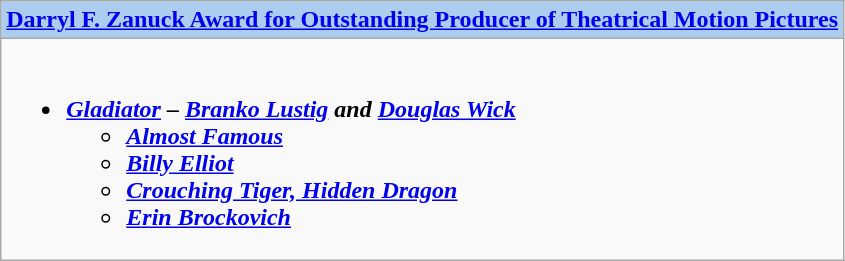<table class=wikitable style="width="100%">
<tr>
<th colspan="2" style="background:#abcdef;"><a href='#'>Darryl F. Zanuck Award for Outstanding Producer of Theatrical Motion Pictures</a></th>
</tr>
<tr>
<td colspan="2" style="vertical-align:top;"><br><ul><li><strong><em><a href='#'>Gladiator</a><em> – <a href='#'>Branko Lustig</a> and <a href='#'>Douglas Wick</a><strong><ul><li></em><a href='#'>Almost Famous</a><em></li><li></em><a href='#'>Billy Elliot</a><em></li><li></em><a href='#'>Crouching Tiger, Hidden Dragon</a><em></li><li></em><a href='#'>Erin Brockovich</a><em></li></ul></li></ul></td>
</tr>
</table>
